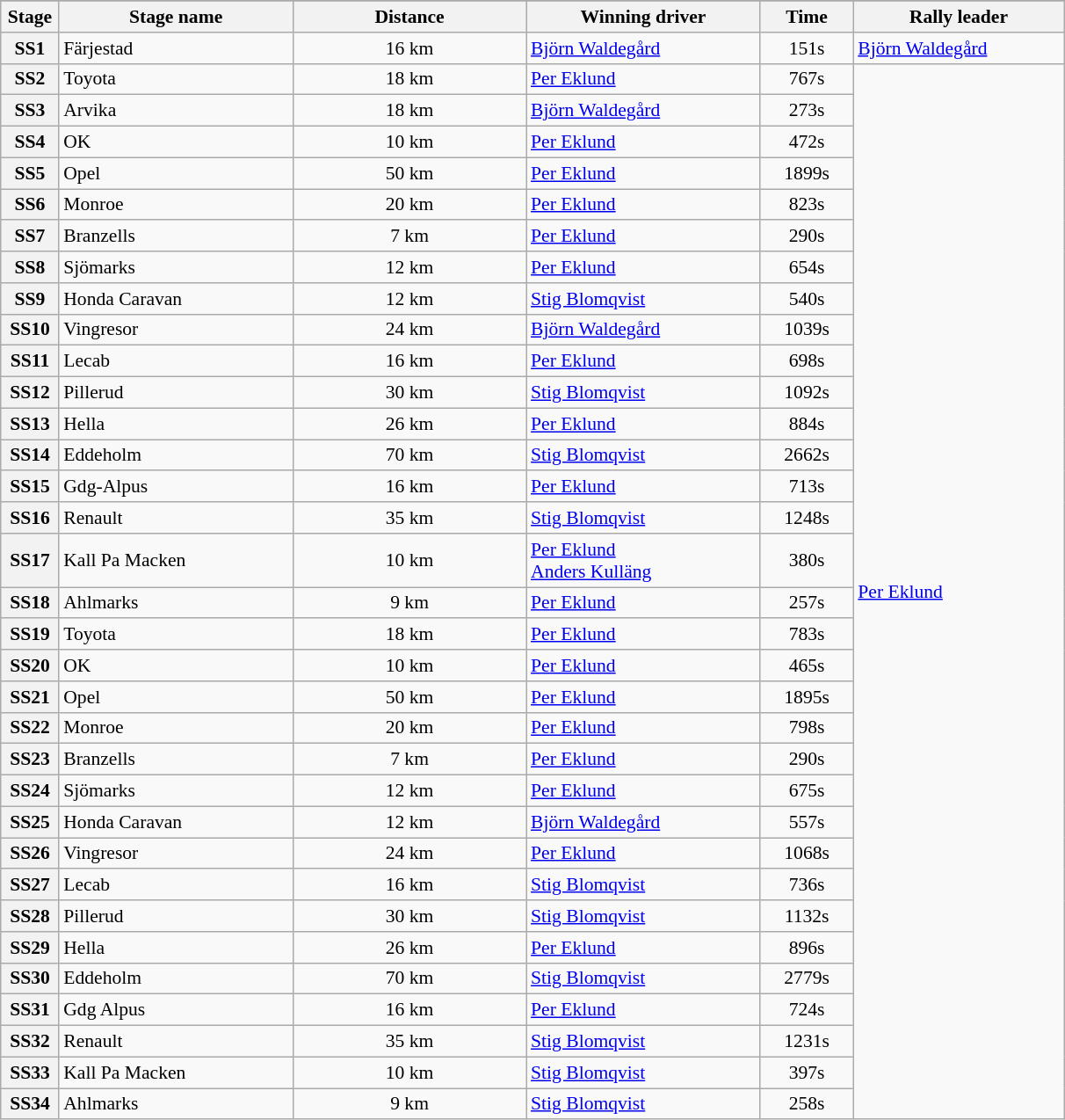<table class="wikitable" style="font-size:90%;">
<tr>
</tr>
<tr>
<th width=5%>Stage</th>
<th width=20%>Stage name</th>
<th width=20%>Distance</th>
<th width=20%>Winning driver</th>
<th width=8%>Time</th>
<th width=18%>Rally leader</th>
</tr>
<tr align=center>
<th>SS1</th>
<td align=left>Färjestad</td>
<td>16 km</td>
<td align=left><a href='#'>Björn Waldegård</a></td>
<td>151s</td>
<td align=left><a href='#'>Björn Waldegård</a></td>
</tr>
<tr align=center>
<th>SS2</th>
<td align=left>Toyota</td>
<td>18 km</td>
<td align=left><a href='#'>Per Eklund</a></td>
<td>767s</td>
<td style="text-align:left;" rowspan="33"><a href='#'>Per Eklund</a></td>
</tr>
<tr align=center>
<th>SS3</th>
<td align=left>Arvika</td>
<td>18 km</td>
<td align=left><a href='#'>Björn Waldegård</a></td>
<td>273s</td>
</tr>
<tr align=center>
<th>SS4</th>
<td align=left>OK</td>
<td>10 km</td>
<td align=left><a href='#'>Per Eklund</a></td>
<td>472s</td>
</tr>
<tr align=center>
<th>SS5</th>
<td align=left>Opel</td>
<td>50 km</td>
<td align=left><a href='#'>Per Eklund</a></td>
<td>1899s</td>
</tr>
<tr align=center>
<th>SS6</th>
<td align=left>Monroe</td>
<td>20 km</td>
<td align=left><a href='#'>Per Eklund</a></td>
<td>823s</td>
</tr>
<tr align=center>
<th>SS7</th>
<td align=left>Branzells</td>
<td>7 km</td>
<td align=left><a href='#'>Per Eklund</a></td>
<td>290s</td>
</tr>
<tr align=center>
<th>SS8</th>
<td align=left>Sjömarks</td>
<td>12 km</td>
<td align=left><a href='#'>Per Eklund</a></td>
<td>654s</td>
</tr>
<tr align=center>
<th>SS9</th>
<td align=left>Honda Caravan</td>
<td>12 km</td>
<td align=left><a href='#'>Stig Blomqvist</a></td>
<td>540s</td>
</tr>
<tr align=center>
<th>SS10</th>
<td align=left>Vingresor</td>
<td>24 km</td>
<td align=left><a href='#'>Björn Waldegård</a></td>
<td>1039s</td>
</tr>
<tr align=center>
<th>SS11</th>
<td align=left>Lecab</td>
<td>16 km</td>
<td align=left><a href='#'>Per Eklund</a></td>
<td>698s</td>
</tr>
<tr align=center>
<th>SS12</th>
<td align=left>Pillerud</td>
<td>30 km</td>
<td align=left><a href='#'>Stig Blomqvist</a></td>
<td>1092s</td>
</tr>
<tr align=center>
<th>SS13</th>
<td align=left>Hella</td>
<td>26 km</td>
<td align=left><a href='#'>Per Eklund</a></td>
<td>884s</td>
</tr>
<tr align=center>
<th>SS14</th>
<td align=left>Eddeholm</td>
<td>70 km</td>
<td align=left><a href='#'>Stig Blomqvist</a></td>
<td>2662s</td>
</tr>
<tr align=center>
<th>SS15</th>
<td align=left>Gdg-Alpus</td>
<td>16 km</td>
<td align=left><a href='#'>Per Eklund</a></td>
<td>713s</td>
</tr>
<tr align=center>
<th>SS16</th>
<td align=left>Renault</td>
<td>35 km</td>
<td align=left><a href='#'>Stig Blomqvist</a></td>
<td>1248s</td>
</tr>
<tr align=center>
<th>SS17</th>
<td align=left>Kall Pa Macken</td>
<td>10 km</td>
<td align=left><a href='#'>Per Eklund</a><br><a href='#'>Anders Kulläng</a></td>
<td>380s</td>
</tr>
<tr align=center>
<th>SS18</th>
<td align=left>Ahlmarks</td>
<td>9 km</td>
<td align=left><a href='#'>Per Eklund</a></td>
<td>257s</td>
</tr>
<tr align=center>
<th>SS19</th>
<td align=left>Toyota</td>
<td>18 km</td>
<td align=left><a href='#'>Per Eklund</a></td>
<td>783s</td>
</tr>
<tr align=center>
<th>SS20</th>
<td align=left>OK</td>
<td>10 km</td>
<td align=left><a href='#'>Per Eklund</a></td>
<td>465s</td>
</tr>
<tr align=center>
<th>SS21</th>
<td align=left>Opel</td>
<td>50 km</td>
<td align=left><a href='#'>Per Eklund</a></td>
<td>1895s</td>
</tr>
<tr align=center>
<th>SS22</th>
<td align=left>Monroe</td>
<td>20 km</td>
<td align=left><a href='#'>Per Eklund</a></td>
<td>798s</td>
</tr>
<tr align=center>
<th>SS23</th>
<td align=left>Branzells</td>
<td>7 km</td>
<td align=left><a href='#'>Per Eklund</a></td>
<td>290s</td>
</tr>
<tr align=center>
<th>SS24</th>
<td align=left>Sjömarks</td>
<td>12 km</td>
<td align=left><a href='#'>Per Eklund</a></td>
<td>675s</td>
</tr>
<tr align=center>
<th>SS25</th>
<td align=left>Honda Caravan</td>
<td>12 km</td>
<td align=left><a href='#'>Björn Waldegård</a></td>
<td>557s</td>
</tr>
<tr align=center>
<th>SS26</th>
<td align=left>Vingresor</td>
<td>24 km</td>
<td align=left><a href='#'>Per Eklund</a></td>
<td>1068s</td>
</tr>
<tr align=center>
<th>SS27</th>
<td align=left>Lecab</td>
<td>16 km</td>
<td align=left><a href='#'>Stig Blomqvist</a></td>
<td>736s</td>
</tr>
<tr align=center>
<th>SS28</th>
<td align=left>Pillerud</td>
<td>30 km</td>
<td align=left><a href='#'>Stig Blomqvist</a></td>
<td>1132s</td>
</tr>
<tr align=center>
<th>SS29</th>
<td align=left>Hella</td>
<td>26 km</td>
<td align=left><a href='#'>Per Eklund</a></td>
<td>896s</td>
</tr>
<tr align=center>
<th>SS30</th>
<td align=left>Eddeholm</td>
<td>70 km</td>
<td align=left><a href='#'>Stig Blomqvist</a></td>
<td>2779s</td>
</tr>
<tr align=center>
<th>SS31</th>
<td align=left>Gdg Alpus</td>
<td>16 km</td>
<td align=left><a href='#'>Per Eklund</a></td>
<td>724s</td>
</tr>
<tr align=center>
<th>SS32</th>
<td align=left>Renault</td>
<td>35 km</td>
<td align=left><a href='#'>Stig Blomqvist</a></td>
<td>1231s</td>
</tr>
<tr align=center>
<th>SS33</th>
<td align=left>Kall Pa Macken</td>
<td>10 km</td>
<td align=left><a href='#'>Stig Blomqvist</a></td>
<td>397s</td>
</tr>
<tr align=center>
<th>SS34</th>
<td align=left>Ahlmarks</td>
<td>9 km</td>
<td align=left><a href='#'>Stig Blomqvist</a></td>
<td>258s</td>
</tr>
</table>
